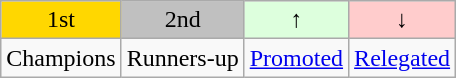<table class="wikitable" style="text-align:center">
<tr>
<td bgcolor=gold>1st</td>
<td bgcolor=silver>2nd</td>
<td bgcolor="#DDFFDD">↑</td>
<td bgcolor="#FFCCCC">↓</td>
</tr>
<tr>
<td>Champions</td>
<td>Runners-up</td>
<td><a href='#'>Promoted</a></td>
<td><a href='#'>Relegated</a></td>
</tr>
</table>
